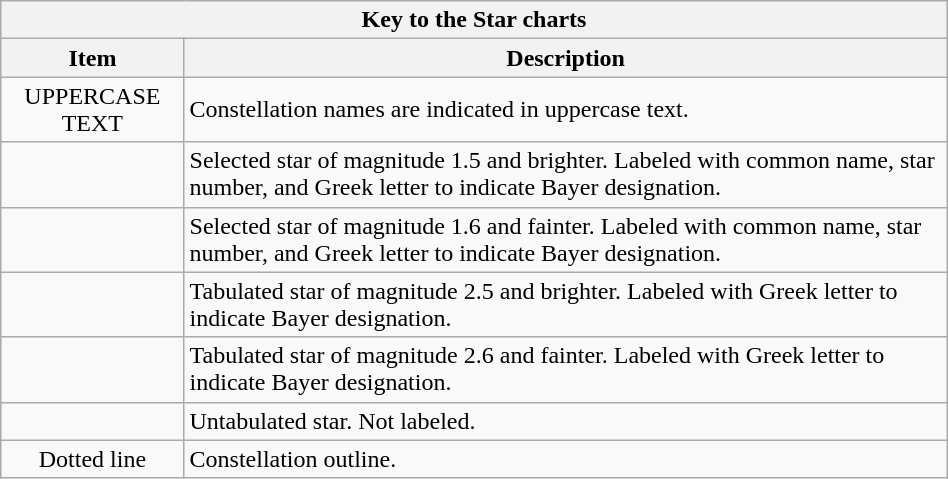<table class="wikitable" width="50%" style="float:right;">
<tr>
<th style="text-align: center;"  colspan="2"><strong>Key to the Star charts</strong></th>
</tr>
<tr>
<th style="text-align: center;"><strong>Item</strong></th>
<th style="text-align: center;"><strong>Description</strong></th>
</tr>
<tr>
<td style="text-align: center;">UPPERCASE TEXT</td>
<td>Constellation names are indicated in uppercase text.</td>
</tr>
<tr>
<td></td>
<td>Selected star of magnitude 1.5 and brighter.  Labeled with common name, star number, and Greek letter to indicate Bayer designation.</td>
</tr>
<tr>
<td></td>
<td>Selected star of magnitude 1.6 and fainter.  Labeled with common name, star number, and Greek letter to indicate Bayer designation.</td>
</tr>
<tr>
<td></td>
<td>Tabulated star of magnitude 2.5 and brighter.  Labeled with Greek letter to indicate Bayer designation.</td>
</tr>
<tr>
<td></td>
<td>Tabulated star of magnitude 2.6 and fainter.  Labeled with Greek letter to indicate Bayer designation.</td>
</tr>
<tr>
<td></td>
<td>Untabulated star.  Not labeled.</td>
</tr>
<tr>
<td style="text-align: center;">Dotted line</td>
<td>Constellation outline.</td>
</tr>
</table>
